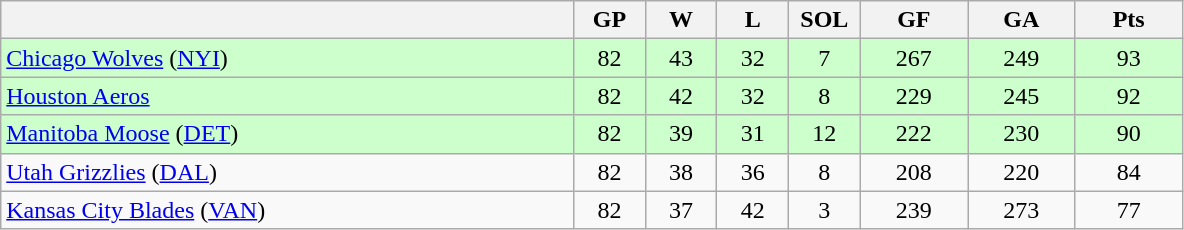<table class="wikitable">
<tr>
<th width="40%"></th>
<th width="5%">GP</th>
<th width="5%">W</th>
<th width="5%">L</th>
<th width="5%">SOL</th>
<th width="7.5%">GF</th>
<th width="7.5%">GA</th>
<th width="7.5%">Pts</th>
</tr>
<tr align="center" bgcolor="#CCFFCC">
<td align="left"><a href='#'>Chicago Wolves</a> (<a href='#'>NYI</a>)</td>
<td>82</td>
<td>43</td>
<td>32</td>
<td>7</td>
<td>267</td>
<td>249</td>
<td>93</td>
</tr>
<tr align="center" bgcolor="#CCFFCC">
<td align="left"><a href='#'>Houston Aeros</a></td>
<td>82</td>
<td>42</td>
<td>32</td>
<td>8</td>
<td>229</td>
<td>245</td>
<td>92</td>
</tr>
<tr align="center" bgcolor="#CCFFCC">
<td align="left"><a href='#'>Manitoba Moose</a> (<a href='#'>DET</a>)</td>
<td>82</td>
<td>39</td>
<td>31</td>
<td>12</td>
<td>222</td>
<td>230</td>
<td>90</td>
</tr>
<tr align="center">
<td align="left"><a href='#'>Utah Grizzlies</a> (<a href='#'>DAL</a>)</td>
<td>82</td>
<td>38</td>
<td>36</td>
<td>8</td>
<td>208</td>
<td>220</td>
<td>84</td>
</tr>
<tr align="center">
<td align="left"><a href='#'>Kansas City Blades</a> (<a href='#'>VAN</a>)</td>
<td>82</td>
<td>37</td>
<td>42</td>
<td>3</td>
<td>239</td>
<td>273</td>
<td>77</td>
</tr>
</table>
